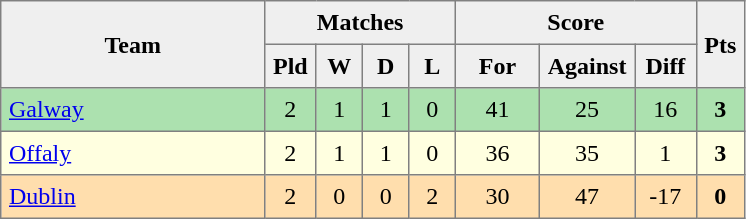<table style=border-collapse:collapse border=1 cellspacing=0 cellpadding=5>
<tr align=center bgcolor=#efefef>
<th rowspan=2 width=165>Team</th>
<th colspan=4>Matches</th>
<th colspan=3>Score</th>
<th rowspan=2width=20>Pts</th>
</tr>
<tr align=center bgcolor=#efefef>
<th width=20>Pld</th>
<th width=20>W</th>
<th width=20>D</th>
<th width=20>L</th>
<th width=45>For</th>
<th width=45>Against</th>
<th width=30>Diff</th>
</tr>
<tr align=center style="background:#ACE1AF;">
<td style="text-align:left;"><a href='#'>Galway</a></td>
<td>2</td>
<td>1</td>
<td>1</td>
<td>0</td>
<td>41</td>
<td>25</td>
<td>16</td>
<td><strong>3</strong></td>
</tr>
<tr align=center style="background:#FFFFE0;">
<td style="text-align:left;"><a href='#'>Offaly</a></td>
<td>2</td>
<td>1</td>
<td>1</td>
<td>0</td>
<td>36</td>
<td>35</td>
<td>1</td>
<td><strong>3</strong></td>
</tr>
<tr align=center style="background:#FFDEAD;">
<td style="text-align:left;"><a href='#'>Dublin</a></td>
<td>2</td>
<td>0</td>
<td>0</td>
<td>2</td>
<td>30</td>
<td>47</td>
<td>-17</td>
<td><strong>0</strong></td>
</tr>
</table>
